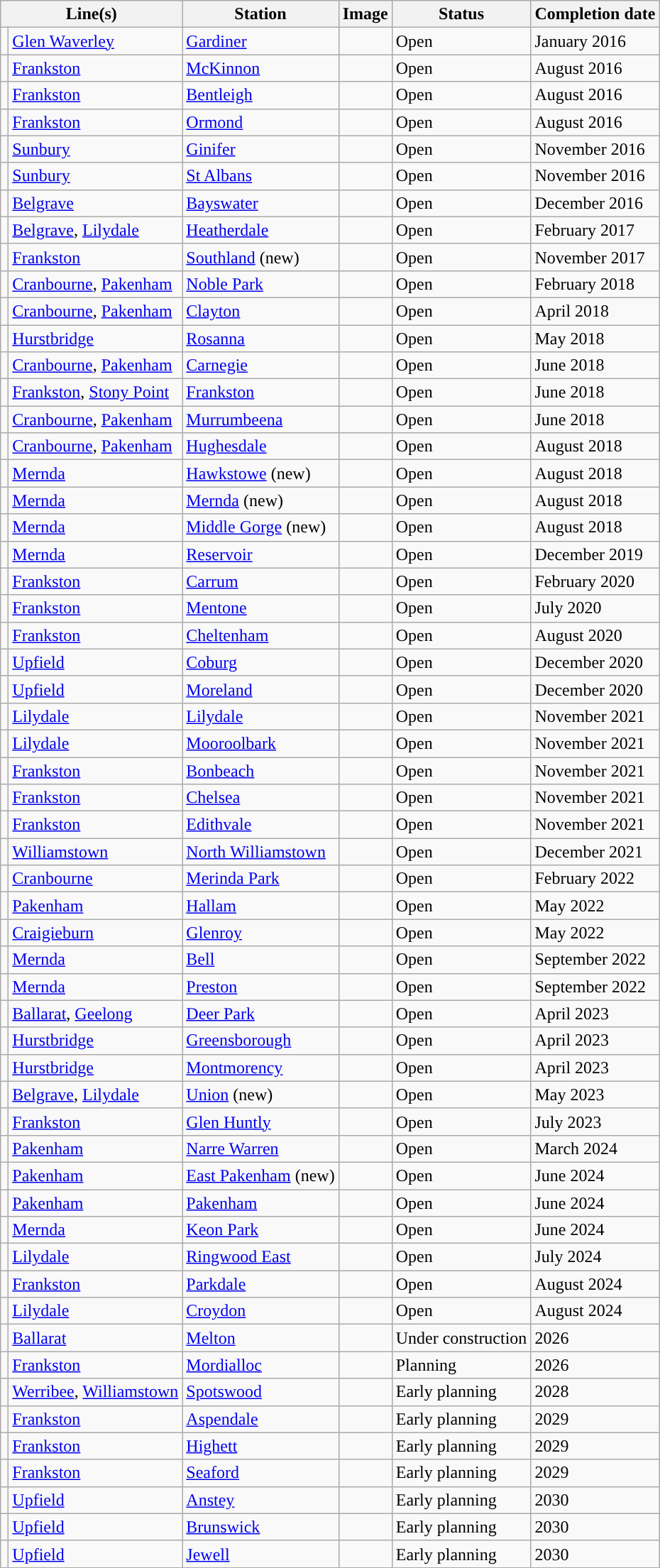<table class="wikitable sortable">
<tr>
<th colspan="2">Line(s)</th>
<th>Station</th>
<th>Image</th>
<th>Status</th>
<th data-sort-type="date">Completion date</th>
</tr>
<tr>
<td style="background-color:#"></td>
<td><a href='#'>Glen Waverley</a></td>
<td><a href='#'>Gardiner</a></td>
<td></td>
<td>Open</td>
<td>January 2016</td>
</tr>
<tr>
<td style="background-color:#"></td>
<td><a href='#'>Frankston</a></td>
<td><a href='#'>McKinnon</a></td>
<td></td>
<td>Open</td>
<td>August 2016</td>
</tr>
<tr>
<td style="background-color:#"></td>
<td><a href='#'>Frankston</a></td>
<td><a href='#'>Bentleigh</a></td>
<td></td>
<td>Open</td>
<td>August 2016</td>
</tr>
<tr>
<td style="background-color:#"></td>
<td><a href='#'>Frankston</a></td>
<td><a href='#'>Ormond</a></td>
<td></td>
<td>Open</td>
<td>August 2016</td>
</tr>
<tr>
<td style="background-color:#"></td>
<td><a href='#'>Sunbury</a></td>
<td><a href='#'>Ginifer</a></td>
<td></td>
<td>Open</td>
<td>November 2016</td>
</tr>
<tr>
<td style="background-color:#"></td>
<td><a href='#'>Sunbury</a></td>
<td><a href='#'>St Albans</a></td>
<td></td>
<td>Open</td>
<td>November 2016</td>
</tr>
<tr>
<td style="background-color:#"></td>
<td><a href='#'>Belgrave</a></td>
<td><a href='#'>Bayswater</a></td>
<td></td>
<td>Open</td>
<td>December 2016</td>
</tr>
<tr>
<td style="background-color:#"></td>
<td><a href='#'>Belgrave</a>, <a href='#'>Lilydale</a></td>
<td><a href='#'>Heatherdale</a></td>
<td></td>
<td>Open</td>
<td>February 2017</td>
</tr>
<tr>
<td style="background-color:#"></td>
<td><a href='#'>Frankston</a></td>
<td><a href='#'>Southland</a> (new)</td>
<td></td>
<td>Open</td>
<td>November 2017</td>
</tr>
<tr>
<td style="background-color:#"></td>
<td><a href='#'>Cranbourne</a>, <a href='#'>Pakenham</a></td>
<td><a href='#'>Noble Park</a></td>
<td></td>
<td>Open</td>
<td>February 2018</td>
</tr>
<tr>
<td style="background-color:#"></td>
<td><a href='#'>Cranbourne</a>, <a href='#'>Pakenham</a></td>
<td><a href='#'>Clayton</a></td>
<td></td>
<td>Open</td>
<td>April 2018</td>
</tr>
<tr>
<td style="background-color:#"></td>
<td><a href='#'>Hurstbridge</a></td>
<td><a href='#'>Rosanna</a></td>
<td></td>
<td>Open</td>
<td>May 2018</td>
</tr>
<tr>
<td style="background-color:#"></td>
<td><a href='#'>Cranbourne</a>, <a href='#'>Pakenham</a></td>
<td><a href='#'>Carnegie</a></td>
<td></td>
<td>Open</td>
<td>June 2018</td>
</tr>
<tr>
<td style="background-color:#"></td>
<td><a href='#'>Frankston</a>, <a href='#'>Stony Point</a></td>
<td><a href='#'>Frankston</a></td>
<td></td>
<td>Open</td>
<td>June 2018</td>
</tr>
<tr>
<td style="background-color:#"></td>
<td><a href='#'>Cranbourne</a>, <a href='#'>Pakenham</a></td>
<td><a href='#'>Murrumbeena</a></td>
<td></td>
<td>Open</td>
<td>June 2018</td>
</tr>
<tr>
<td style="background-color:#"></td>
<td><a href='#'>Cranbourne</a>, <a href='#'>Pakenham</a></td>
<td><a href='#'>Hughesdale</a></td>
<td></td>
<td>Open</td>
<td>August 2018</td>
</tr>
<tr>
<td style="background-color:#"></td>
<td><a href='#'>Mernda</a></td>
<td><a href='#'>Hawkstowe</a> (new)</td>
<td></td>
<td>Open</td>
<td>August 2018</td>
</tr>
<tr>
<td style="background-color:#"></td>
<td><a href='#'>Mernda</a></td>
<td><a href='#'>Mernda</a> (new)</td>
<td></td>
<td>Open</td>
<td>August 2018</td>
</tr>
<tr>
<td style="background-color:#"></td>
<td><a href='#'>Mernda</a></td>
<td><a href='#'>Middle Gorge</a> (new)</td>
<td></td>
<td>Open</td>
<td>August 2018</td>
</tr>
<tr>
<td style="background-color:#"></td>
<td><a href='#'>Mernda</a></td>
<td><a href='#'>Reservoir</a></td>
<td></td>
<td>Open</td>
<td>December 2019</td>
</tr>
<tr>
<td style="background-color:#"></td>
<td><a href='#'>Frankston</a></td>
<td><a href='#'>Carrum</a></td>
<td></td>
<td>Open</td>
<td>February 2020</td>
</tr>
<tr>
<td style="background-color:#"></td>
<td><a href='#'>Frankston</a></td>
<td><a href='#'>Mentone</a></td>
<td></td>
<td>Open</td>
<td>July 2020</td>
</tr>
<tr>
<td style="background-color:#"></td>
<td><a href='#'>Frankston</a></td>
<td><a href='#'>Cheltenham</a></td>
<td></td>
<td>Open</td>
<td>August 2020</td>
</tr>
<tr>
<td style="background-color:#"></td>
<td><a href='#'>Upfield</a></td>
<td><a href='#'>Coburg</a></td>
<td></td>
<td>Open</td>
<td>December 2020</td>
</tr>
<tr>
<td style="background-color:#"></td>
<td><a href='#'>Upfield</a></td>
<td><a href='#'>Moreland</a></td>
<td></td>
<td>Open</td>
<td>December 2020</td>
</tr>
<tr>
<td style="background-color:#"></td>
<td><a href='#'>Lilydale</a></td>
<td><a href='#'>Lilydale</a></td>
<td></td>
<td>Open</td>
<td>November 2021</td>
</tr>
<tr>
<td style="background-color:#"></td>
<td><a href='#'>Lilydale</a></td>
<td><a href='#'>Mooroolbark</a></td>
<td></td>
<td>Open</td>
<td>November 2021</td>
</tr>
<tr>
<td style="background-color:#"></td>
<td><a href='#'>Frankston</a></td>
<td><a href='#'>Bonbeach</a></td>
<td></td>
<td>Open</td>
<td>November 2021</td>
</tr>
<tr>
<td style="background-color:#"></td>
<td><a href='#'>Frankston</a></td>
<td><a href='#'>Chelsea</a></td>
<td></td>
<td>Open</td>
<td>November 2021</td>
</tr>
<tr>
<td style="background-color:#"></td>
<td><a href='#'>Frankston</a></td>
<td><a href='#'>Edithvale</a></td>
<td></td>
<td>Open</td>
<td>November 2021</td>
</tr>
<tr>
<td style="background-color:#"></td>
<td><a href='#'>Williamstown</a></td>
<td><a href='#'>North Williamstown</a></td>
<td></td>
<td>Open</td>
<td>December 2021</td>
</tr>
<tr>
<td style="background-color:#"></td>
<td><a href='#'>Cranbourne</a></td>
<td><a href='#'>Merinda Park</a></td>
<td></td>
<td>Open</td>
<td>February 2022</td>
</tr>
<tr>
<td style="background-color:#"></td>
<td><a href='#'>Pakenham</a></td>
<td><a href='#'>Hallam</a></td>
<td></td>
<td>Open</td>
<td>May 2022</td>
</tr>
<tr>
<td style="background-color:#"></td>
<td><a href='#'>Craigieburn</a></td>
<td><a href='#'>Glenroy</a></td>
<td></td>
<td>Open</td>
<td>May 2022</td>
</tr>
<tr>
<td style="background-color:#"></td>
<td><a href='#'>Mernda</a></td>
<td><a href='#'>Bell</a></td>
<td></td>
<td>Open</td>
<td>September 2022</td>
</tr>
<tr>
<td style="background-color:#"></td>
<td><a href='#'>Mernda</a></td>
<td><a href='#'>Preston</a></td>
<td></td>
<td>Open</td>
<td>September 2022</td>
</tr>
<tr>
<td style="background-color:#"></td>
<td><a href='#'>Ballarat</a>, <a href='#'>Geelong</a></td>
<td><a href='#'>Deer Park</a></td>
<td></td>
<td>Open</td>
<td>April 2023</td>
</tr>
<tr>
<td style="background-color:#"></td>
<td><a href='#'>Hurstbridge</a></td>
<td><a href='#'>Greensborough</a></td>
<td></td>
<td>Open</td>
<td>April 2023</td>
</tr>
<tr>
<td style="background-color:#"></td>
<td><a href='#'>Hurstbridge</a></td>
<td><a href='#'>Montmorency</a></td>
<td></td>
<td>Open</td>
<td>April 2023</td>
</tr>
<tr>
<td style="background-color:#"></td>
<td><a href='#'>Belgrave</a>, <a href='#'>Lilydale</a></td>
<td><a href='#'>Union</a> (new)</td>
<td></td>
<td>Open</td>
<td>May 2023</td>
</tr>
<tr>
<td style="background-color:#"></td>
<td><a href='#'>Frankston</a></td>
<td><a href='#'>Glen Huntly</a></td>
<td></td>
<td>Open</td>
<td>July 2023</td>
</tr>
<tr>
<td style="background-color:#"></td>
<td><a href='#'>Pakenham</a></td>
<td><a href='#'>Narre Warren</a></td>
<td></td>
<td>Open</td>
<td>March 2024</td>
</tr>
<tr>
<td style="background-color:#"></td>
<td><a href='#'>Pakenham</a></td>
<td><a href='#'>East Pakenham</a> (new)</td>
<td></td>
<td>Open</td>
<td>June 2024</td>
</tr>
<tr>
<td style="background-color:#"></td>
<td><a href='#'>Pakenham</a></td>
<td><a href='#'>Pakenham</a></td>
<td></td>
<td>Open</td>
<td>June 2024</td>
</tr>
<tr>
<td style="background-color:#"></td>
<td><a href='#'>Mernda</a></td>
<td><a href='#'>Keon Park</a></td>
<td></td>
<td>Open</td>
<td>June 2024</td>
</tr>
<tr>
<td style="background-color:#"></td>
<td><a href='#'>Lilydale</a></td>
<td><a href='#'>Ringwood East</a></td>
<td></td>
<td>Open</td>
<td>July 2024</td>
</tr>
<tr>
<td style="background-color:#"></td>
<td><a href='#'>Frankston</a></td>
<td><a href='#'>Parkdale</a></td>
<td></td>
<td>Open</td>
<td>August 2024</td>
</tr>
<tr>
<td style="background-color:#"></td>
<td><a href='#'>Lilydale</a></td>
<td><a href='#'>Croydon</a></td>
<td></td>
<td>Open</td>
<td>August 2024</td>
</tr>
<tr>
<td style="background-color:#"></td>
<td><a href='#'>Ballarat</a></td>
<td><a href='#'>Melton</a></td>
<td></td>
<td>Under construction</td>
<td>2026</td>
</tr>
<tr>
<td style="background-color:#"></td>
<td><a href='#'>Frankston</a></td>
<td><a href='#'>Mordialloc</a></td>
<td></td>
<td>Planning</td>
<td>2026</td>
</tr>
<tr>
<td style="background-color:#"></td>
<td><a href='#'>Werribee</a>, <a href='#'>Williamstown</a></td>
<td><a href='#'>Spotswood</a></td>
<td></td>
<td>Early planning</td>
<td>2028</td>
</tr>
<tr>
<td style="background-color:#"></td>
<td><a href='#'>Frankston</a></td>
<td><a href='#'>Aspendale</a></td>
<td></td>
<td>Early planning</td>
<td>2029</td>
</tr>
<tr>
<td style="background-color:#"></td>
<td><a href='#'>Frankston</a></td>
<td><a href='#'>Highett</a></td>
<td></td>
<td>Early planning</td>
<td>2029</td>
</tr>
<tr>
<td style="background-color:#"></td>
<td><a href='#'>Frankston</a></td>
<td><a href='#'>Seaford</a></td>
<td></td>
<td>Early planning</td>
<td>2029</td>
</tr>
<tr>
<td style="background-color:#"></td>
<td><a href='#'>Upfield</a></td>
<td><a href='#'>Anstey</a></td>
<td></td>
<td>Early planning</td>
<td>2030</td>
</tr>
<tr>
<td style="background-color:#"></td>
<td><a href='#'>Upfield</a></td>
<td><a href='#'>Brunswick</a></td>
<td></td>
<td>Early planning</td>
<td>2030</td>
</tr>
<tr>
<td style="background-color:#"></td>
<td><a href='#'>Upfield</a></td>
<td><a href='#'>Jewell</a></td>
<td></td>
<td>Early planning</td>
<td>2030</td>
</tr>
</table>
